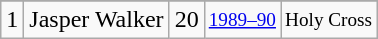<table class="wikitable">
<tr>
</tr>
<tr>
<td>1</td>
<td>Jasper Walker</td>
<td>20</td>
<td style="font-size:80%;"><a href='#'>1989–90</a></td>
<td style="font-size:80%;">Holy Cross</td>
</tr>
</table>
